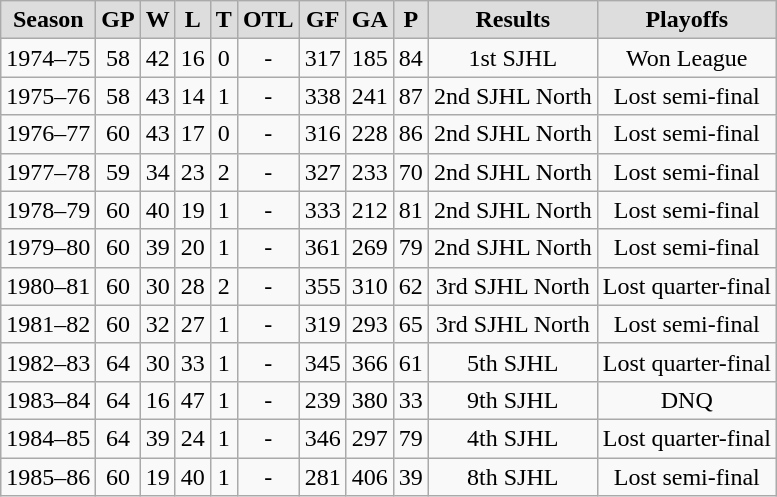<table class="wikitable">
<tr align="center"  bgcolor="#dddddd">
<td><strong>Season</strong></td>
<td><strong>GP</strong></td>
<td><strong>W</strong></td>
<td><strong>L</strong></td>
<td><strong>T</strong></td>
<td><strong>OTL</strong></td>
<td><strong>GF</strong></td>
<td><strong>GA</strong></td>
<td><strong>P</strong></td>
<td><strong>Results</strong></td>
<td><strong>Playoffs</strong></td>
</tr>
<tr align="center">
<td>1974–75</td>
<td>58</td>
<td>42</td>
<td>16</td>
<td>0</td>
<td>-</td>
<td>317</td>
<td>185</td>
<td>84</td>
<td>1st SJHL</td>
<td>Won League</td>
</tr>
<tr align="center">
<td>1975–76</td>
<td>58</td>
<td>43</td>
<td>14</td>
<td>1</td>
<td>-</td>
<td>338</td>
<td>241</td>
<td>87</td>
<td>2nd SJHL North</td>
<td>Lost semi-final</td>
</tr>
<tr align="center">
<td>1976–77</td>
<td>60</td>
<td>43</td>
<td>17</td>
<td>0</td>
<td>-</td>
<td>316</td>
<td>228</td>
<td>86</td>
<td>2nd SJHL North</td>
<td>Lost semi-final</td>
</tr>
<tr align="center">
<td>1977–78</td>
<td>59</td>
<td>34</td>
<td>23</td>
<td>2</td>
<td>-</td>
<td>327</td>
<td>233</td>
<td>70</td>
<td>2nd SJHL North</td>
<td>Lost semi-final</td>
</tr>
<tr align="center">
<td>1978–79</td>
<td>60</td>
<td>40</td>
<td>19</td>
<td>1</td>
<td>-</td>
<td>333</td>
<td>212</td>
<td>81</td>
<td>2nd SJHL North</td>
<td>Lost semi-final</td>
</tr>
<tr align="center">
<td>1979–80</td>
<td>60</td>
<td>39</td>
<td>20</td>
<td>1</td>
<td>-</td>
<td>361</td>
<td>269</td>
<td>79</td>
<td>2nd SJHL North</td>
<td>Lost semi-final</td>
</tr>
<tr align="center">
<td>1980–81</td>
<td>60</td>
<td>30</td>
<td>28</td>
<td>2</td>
<td>-</td>
<td>355</td>
<td>310</td>
<td>62</td>
<td>3rd SJHL North</td>
<td>Lost quarter-final</td>
</tr>
<tr align="center">
<td>1981–82</td>
<td>60</td>
<td>32</td>
<td>27</td>
<td>1</td>
<td>-</td>
<td>319</td>
<td>293</td>
<td>65</td>
<td>3rd SJHL North</td>
<td>Lost semi-final</td>
</tr>
<tr align="center">
<td>1982–83</td>
<td>64</td>
<td>30</td>
<td>33</td>
<td>1</td>
<td>-</td>
<td>345</td>
<td>366</td>
<td>61</td>
<td>5th SJHL</td>
<td>Lost quarter-final</td>
</tr>
<tr align="center">
<td>1983–84</td>
<td>64</td>
<td>16</td>
<td>47</td>
<td>1</td>
<td>-</td>
<td>239</td>
<td>380</td>
<td>33</td>
<td>9th SJHL</td>
<td>DNQ</td>
</tr>
<tr align="center">
<td>1984–85</td>
<td>64</td>
<td>39</td>
<td>24</td>
<td>1</td>
<td>-</td>
<td>346</td>
<td>297</td>
<td>79</td>
<td>4th SJHL</td>
<td>Lost quarter-final</td>
</tr>
<tr align="center">
<td>1985–86</td>
<td>60</td>
<td>19</td>
<td>40</td>
<td>1</td>
<td>-</td>
<td>281</td>
<td>406</td>
<td>39</td>
<td>8th SJHL</td>
<td>Lost semi-final</td>
</tr>
</table>
